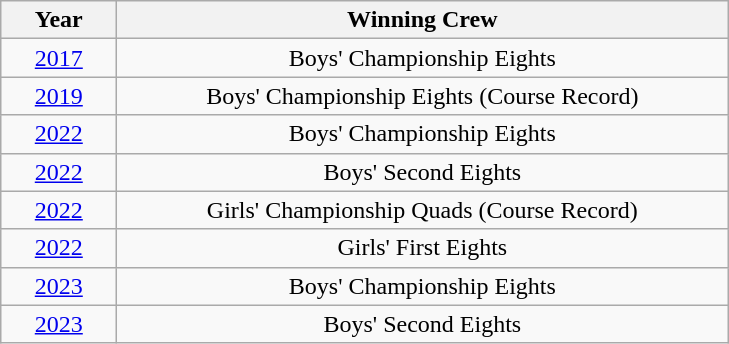<table class="wikitable" style="text-align:center">
<tr>
<th width=70>Year</th>
<th width=400>Winning Crew</th>
</tr>
<tr>
<td><a href='#'>2017</a></td>
<td>Boys' Championship Eights</td>
</tr>
<tr>
<td><a href='#'>2019</a></td>
<td>Boys' Championship Eights (Course Record)</td>
</tr>
<tr>
<td><a href='#'>2022</a></td>
<td>Boys' Championship Eights</td>
</tr>
<tr>
<td><a href='#'>2022</a></td>
<td>Boys' Second Eights</td>
</tr>
<tr>
<td><a href='#'>2022</a></td>
<td>Girls' Championship Quads (Course Record)</td>
</tr>
<tr>
<td><a href='#'>2022</a></td>
<td>Girls' First Eights</td>
</tr>
<tr>
<td><a href='#'>2023</a></td>
<td>Boys' Championship Eights</td>
</tr>
<tr>
<td><a href='#'>2023</a></td>
<td>Boys' Second Eights</td>
</tr>
</table>
